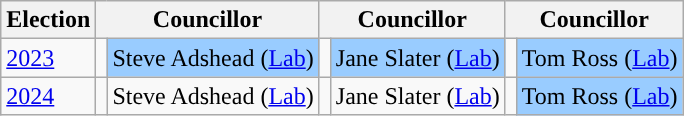<table class="wikitable">
<tr>
<th>Election</th>
<th colspan="2">Councillor</th>
<th colspan="2">Councillor</th>
<th colspan="2">Councillor</th>
</tr>
<tr>
<td><a href='#'>2023</a></td>
<td style="background-color: "></td>
<td bgcolor="#99CCFF">Steve Adshead  (<a href='#'>Lab</a>)</td>
<td style="background-color: "></td>
<td bgcolor="#99CCFF">Jane Slater (<a href='#'>Lab</a>)</td>
<td style="background-color: "></td>
<td bgcolor="#99CCFF">Tom Ross (<a href='#'>Lab</a>)</td>
</tr>
<tr>
<td><a href='#'>2024</a></td>
<td style="background-color: "></td>
<td bgcolor=>Steve Adshead  (<a href='#'>Lab</a>)</td>
<td style="background-color: "></td>
<td bgcolor=>Jane Slater (<a href='#'>Lab</a>)</td>
<td style="background-color: "></td>
<td bgcolor="#99CCFF">Tom Ross (<a href='#'>Lab</a>)</td>
</tr>
</table>
